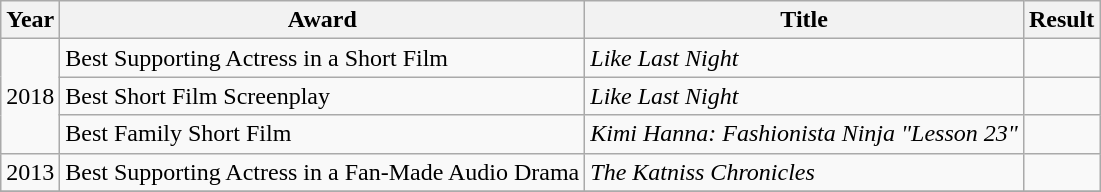<table class="wikitable">
<tr>
<th>Year</th>
<th>Award</th>
<th>Title</th>
<th>Result</th>
</tr>
<tr>
<td rowspan="3">2018</td>
<td>Best Supporting Actress in a Short Film</td>
<td><em>Like Last Night</em></td>
<td></td>
</tr>
<tr>
<td>Best Short Film Screenplay</td>
<td><em>Like Last Night</em></td>
<td></td>
</tr>
<tr>
<td>Best Family Short Film</td>
<td><em>Kimi Hanna: Fashionista Ninja "Lesson 23"</em></td>
<td></td>
</tr>
<tr>
<td>2013</td>
<td>Best Supporting Actress in a Fan-Made Audio Drama</td>
<td><em>The Katniss Chronicles</em></td>
<td></td>
</tr>
<tr>
</tr>
</table>
